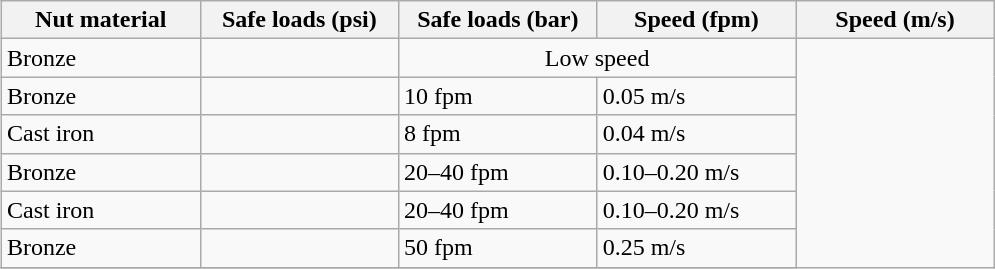<table class="wikitable" border="1" align="right">
<tr>
<th width="125px">Nut material</th>
<th width="125px">Safe loads (psi)</th>
<th width="125px">Safe loads (bar)</th>
<th width="125px">Speed (fpm)</th>
<th width="125px">Speed (m/s)</th>
</tr>
<tr>
<td>Bronze</td>
<td></td>
<td colspan="2" style="text-align: center;">Low speed</td>
</tr>
<tr>
<td>Bronze</td>
<td></td>
<td>10 fpm</td>
<td>0.05 m/s</td>
</tr>
<tr>
<td>Cast iron</td>
<td></td>
<td>8 fpm</td>
<td>0.04 m/s</td>
</tr>
<tr>
<td>Bronze</td>
<td></td>
<td>20–40 fpm</td>
<td>0.10–0.20 m/s</td>
</tr>
<tr>
<td>Cast iron</td>
<td></td>
<td>20–40 fpm</td>
<td>0.10–0.20 m/s</td>
</tr>
<tr>
<td>Bronze</td>
<td></td>
<td>50 fpm</td>
<td>0.25 m/s</td>
</tr>
<tr>
</tr>
</table>
